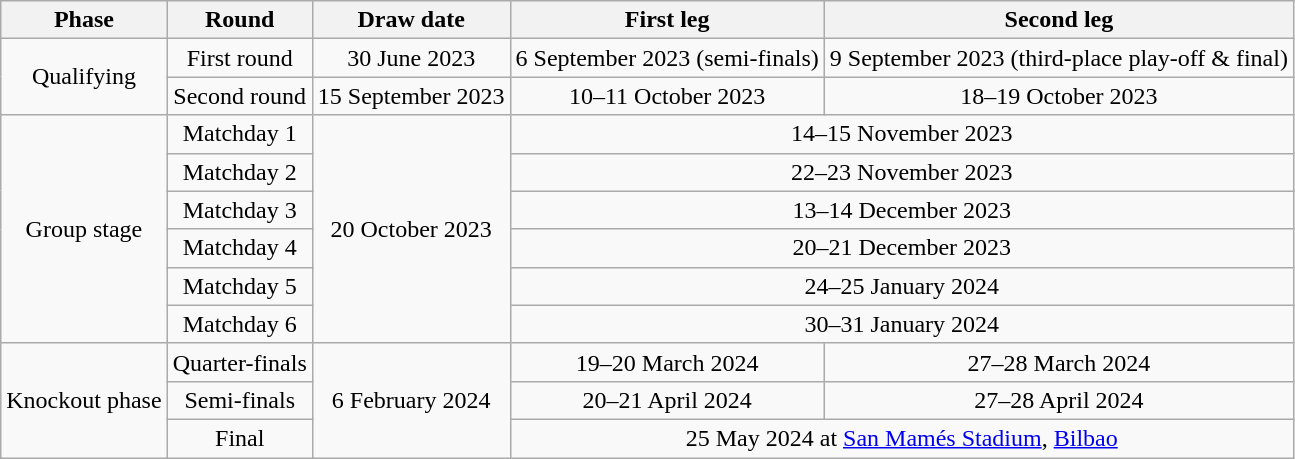<table class="wikitable" style="text-align:center">
<tr>
<th>Phase</th>
<th>Round</th>
<th>Draw date</th>
<th>First leg</th>
<th>Second leg</th>
</tr>
<tr>
<td rowspan="2">Qualifying</td>
<td>First round</td>
<td>30 June 2023</td>
<td>6 September 2023 (semi-finals)</td>
<td>9 September 2023 (third-place play-off & final)</td>
</tr>
<tr>
<td>Second round</td>
<td>15 September 2023</td>
<td>10–11 October 2023</td>
<td>18–19 October 2023</td>
</tr>
<tr>
<td rowspan="6">Group stage</td>
<td>Matchday 1</td>
<td rowspan="6">20 October 2023</td>
<td colspan="2">14–15 November 2023</td>
</tr>
<tr>
<td>Matchday 2</td>
<td colspan="2">22–23 November 2023</td>
</tr>
<tr>
<td>Matchday 3</td>
<td colspan="2">13–14 December 2023</td>
</tr>
<tr>
<td>Matchday 4</td>
<td colspan="2">20–21 December 2023</td>
</tr>
<tr>
<td>Matchday 5</td>
<td colspan="2">24–25 January 2024</td>
</tr>
<tr>
<td>Matchday 6</td>
<td colspan="2">30–31 January 2024</td>
</tr>
<tr>
<td rowspan="3">Knockout phase</td>
<td>Quarter-finals</td>
<td rowspan="3">6 February 2024</td>
<td>19–20 March 2024</td>
<td>27–28 March 2024</td>
</tr>
<tr>
<td>Semi-finals</td>
<td>20–21 April 2024</td>
<td>27–28 April 2024</td>
</tr>
<tr>
<td>Final</td>
<td colspan="2">25 May 2024 at <a href='#'>San Mamés Stadium</a>, <a href='#'>Bilbao</a></td>
</tr>
</table>
